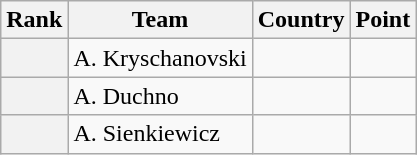<table class="wikitable sortable">
<tr>
<th>Rank</th>
<th>Team</th>
<th>Country</th>
<th>Point</th>
</tr>
<tr>
<th></th>
<td>A. Kryschanovski</td>
<td></td>
<td></td>
</tr>
<tr>
<th></th>
<td>A. Duchno</td>
<td></td>
<td></td>
</tr>
<tr>
<th></th>
<td>A. Sienkiewicz</td>
<td></td>
<td></td>
</tr>
</table>
